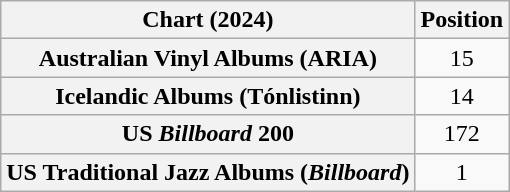<table class="wikitable sortable plainrowheaders" style="text-align:center">
<tr>
<th scope="col">Chart (2024)</th>
<th scope="col">Position</th>
</tr>
<tr>
<th scope="row">Australian Vinyl Albums (ARIA)</th>
<td>15</td>
</tr>
<tr>
<th scope="row">Icelandic Albums (Tónlistinn)</th>
<td>14</td>
</tr>
<tr>
<th scope="row">US <em>Billboard</em> 200</th>
<td>172</td>
</tr>
<tr>
<th scope="row">US Traditional Jazz Albums (<em>Billboard</em>)</th>
<td>1</td>
</tr>
</table>
